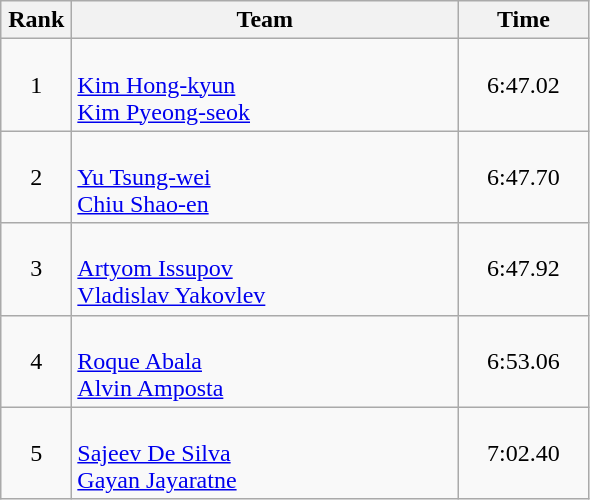<table class=wikitable style="text-align:center">
<tr>
<th width=40>Rank</th>
<th width=250>Team</th>
<th width=80>Time</th>
</tr>
<tr>
<td>1</td>
<td align=left><br><a href='#'>Kim Hong-kyun</a><br><a href='#'>Kim Pyeong-seok</a></td>
<td>6:47.02</td>
</tr>
<tr>
<td>2</td>
<td align=left><br><a href='#'>Yu Tsung-wei</a><br><a href='#'>Chiu Shao-en</a></td>
<td>6:47.70</td>
</tr>
<tr>
<td>3</td>
<td align=left><br><a href='#'>Artyom Issupov</a><br><a href='#'>Vladislav Yakovlev</a></td>
<td>6:47.92</td>
</tr>
<tr>
<td>4</td>
<td align=left><br><a href='#'>Roque Abala</a><br><a href='#'>Alvin Amposta</a></td>
<td>6:53.06</td>
</tr>
<tr>
<td>5</td>
<td align=left><br><a href='#'>Sajeev De Silva</a><br><a href='#'>Gayan Jayaratne</a></td>
<td>7:02.40</td>
</tr>
</table>
